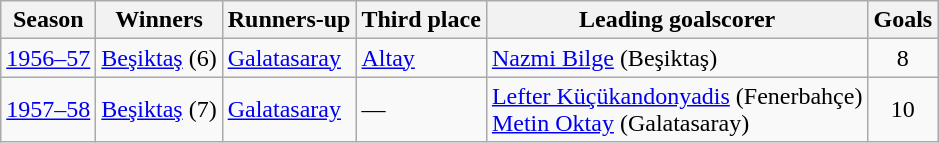<table class="wikitable">
<tr>
<th>Season</th>
<th>Winners</th>
<th>Runners-up</th>
<th>Third place</th>
<th>Leading goalscorer</th>
<th>Goals</th>
</tr>
<tr>
<td scope="row" align=center><a href='#'>1956–57</a></td>
<td><a href='#'>Beşiktaş</a> (6)</td>
<td><a href='#'>Galatasaray</a></td>
<td><a href='#'>Altay</a></td>
<td> <a href='#'>Nazmi Bilge</a> (Beşiktaş)</td>
<td align=center>8</td>
</tr>
<tr>
<td scope="row" align=center><a href='#'>1957–58</a></td>
<td><a href='#'>Beşiktaş</a> (7)</td>
<td><a href='#'>Galatasaray</a></td>
<td>—</td>
<td> <a href='#'>Lefter Küçükandonyadis</a> (Fenerbahçe)<br> <a href='#'>Metin Oktay</a> (Galatasaray)</td>
<td align=center>10</td>
</tr>
</table>
